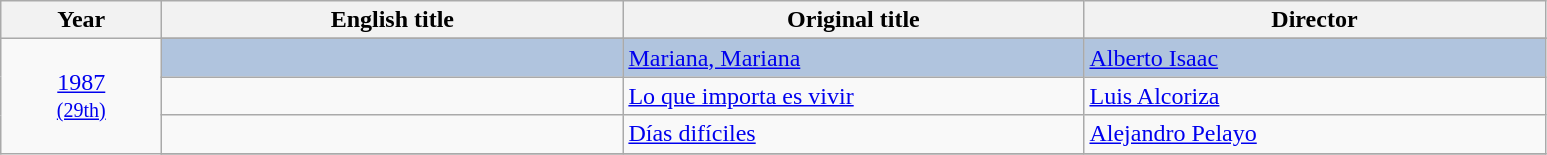<table class="wikitable">
<tr>
<th width="100"><strong>Year</strong></th>
<th width="300"><strong>English title</strong></th>
<th width="300"><strong>Original title</strong></th>
<th width="300"><strong>Director</strong></th>
</tr>
<tr>
<td rowspan="6" style="text-align:center;"><a href='#'>1987</a><br><small><a href='#'>(29th)</a></small></td>
</tr>
<tr style="background:#B0C4DE;">
<td></td>
<td><a href='#'>Mariana, Mariana</a></td>
<td><a href='#'>Alberto Isaac</a></td>
</tr>
<tr>
<td></td>
<td><a href='#'>Lo que importa es vivir</a></td>
<td><a href='#'>Luis Alcoriza</a></td>
</tr>
<tr>
<td></td>
<td><a href='#'>Días difíciles</a></td>
<td><a href='#'>Alejandro Pelayo</a></td>
</tr>
<tr>
</tr>
</table>
